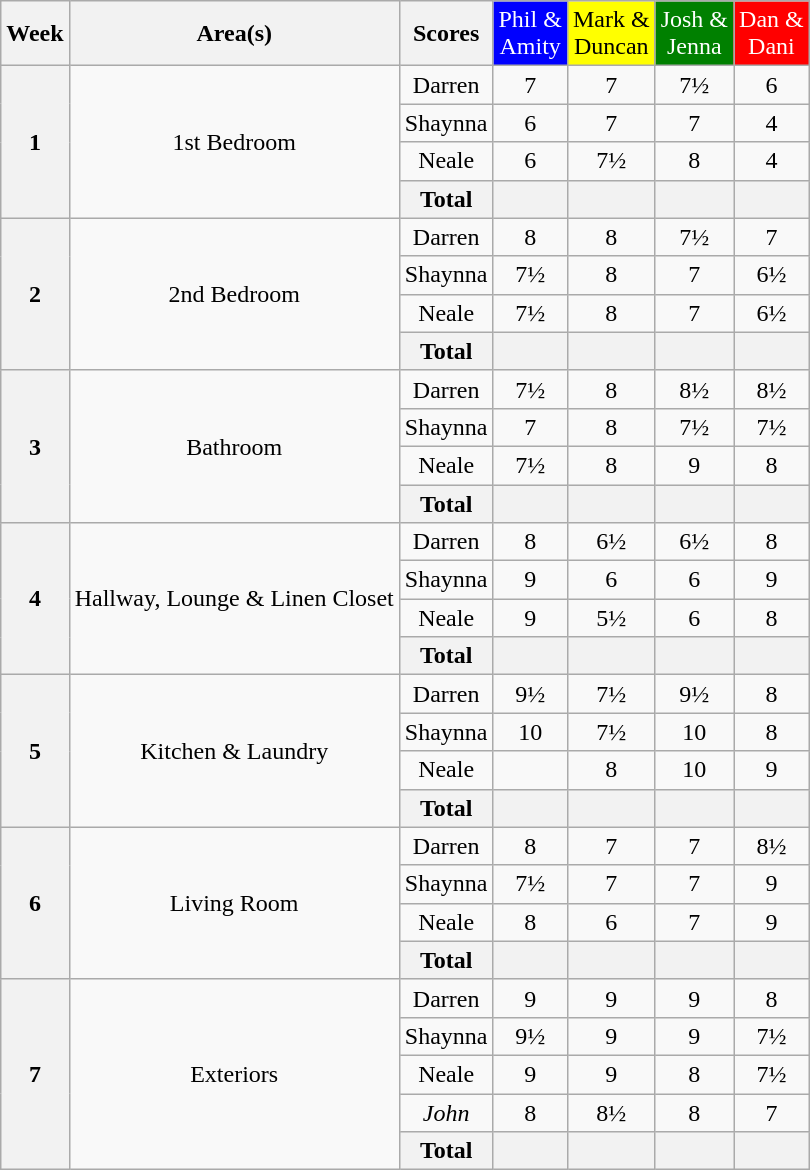<table class="wikitable plainrowheaders" style="text-align:center;">
<tr>
<th scope="col">Week</th>
<th scope="col">Area(s)</th>
<th scope="col">Scores</th>
<td bgcolor="blue" style="color:white;" font-size:85%;">Phil &<br>Amity</td>
<td bgcolor="yellow" font-size:85%;">Mark &<br>Duncan</td>
<td bgcolor="green" style="color:white;" font-size:85%;">Josh &<br>Jenna</td>
<td bgcolor="red" style="color:white;" font-size:85%;">Dan &<br>Dani</td>
</tr>
<tr>
<th rowspan="4">1</th>
<td rowspan="4">1st Bedroom</td>
<td>Darren</td>
<td>7</td>
<td>7</td>
<td>7½</td>
<td>6</td>
</tr>
<tr>
<td>Shaynna</td>
<td>6</td>
<td>7</td>
<td>7</td>
<td>4</td>
</tr>
<tr>
<td>Neale</td>
<td>6</td>
<td>7½</td>
<td>8</td>
<td>4</td>
</tr>
<tr>
<th>Total</th>
<th></th>
<th></th>
<th></th>
<th></th>
</tr>
<tr>
<th rowspan="4">2</th>
<td rowspan="4">2nd Bedroom</td>
<td>Darren</td>
<td>8</td>
<td>8</td>
<td>7½</td>
<td>7</td>
</tr>
<tr>
<td>Shaynna</td>
<td>7½</td>
<td>8</td>
<td>7</td>
<td>6½</td>
</tr>
<tr>
<td>Neale</td>
<td>7½</td>
<td>8</td>
<td>7</td>
<td>6½</td>
</tr>
<tr>
<th>Total</th>
<th></th>
<th></th>
<th></th>
<th></th>
</tr>
<tr>
<th rowspan="4">3</th>
<td rowspan="4">Bathroom</td>
<td>Darren</td>
<td>7½</td>
<td>8</td>
<td>8½</td>
<td>8½</td>
</tr>
<tr>
<td>Shaynna</td>
<td>7</td>
<td>8</td>
<td>7½</td>
<td>7½</td>
</tr>
<tr>
<td>Neale</td>
<td>7½</td>
<td>8</td>
<td>9</td>
<td>8</td>
</tr>
<tr>
<th>Total</th>
<th></th>
<th></th>
<th></th>
<th></th>
</tr>
<tr>
<th rowspan="4">4</th>
<td rowspan="4">Hallway, Lounge & Linen Closet</td>
<td>Darren</td>
<td>8</td>
<td>6½</td>
<td>6½</td>
<td>8</td>
</tr>
<tr>
<td>Shaynna</td>
<td>9</td>
<td>6</td>
<td>6</td>
<td>9</td>
</tr>
<tr>
<td>Neale</td>
<td>9</td>
<td>5½</td>
<td>6</td>
<td>8</td>
</tr>
<tr>
<th>Total</th>
<th></th>
<th></th>
<th></th>
<th></th>
</tr>
<tr>
<th rowspan="4">5</th>
<td rowspan="4">Kitchen & Laundry</td>
<td>Darren</td>
<td>9½</td>
<td>7½</td>
<td>9½</td>
<td>8</td>
</tr>
<tr>
<td>Shaynna</td>
<td>10</td>
<td>7½</td>
<td>10</td>
<td>8</td>
</tr>
<tr>
<td>Neale</td>
<td></td>
<td>8</td>
<td>10</td>
<td>9</td>
</tr>
<tr>
<th>Total</th>
<th></th>
<th></th>
<th></th>
<th></th>
</tr>
<tr>
<th rowspan="4">6</th>
<td rowspan="4">Living Room</td>
<td>Darren</td>
<td>8</td>
<td>7</td>
<td>7</td>
<td>8½</td>
</tr>
<tr>
<td>Shaynna</td>
<td>7½</td>
<td>7</td>
<td>7</td>
<td>9</td>
</tr>
<tr>
<td>Neale</td>
<td>8</td>
<td>6</td>
<td>7</td>
<td>9</td>
</tr>
<tr>
<th>Total</th>
<th></th>
<th></th>
<th></th>
<th></th>
</tr>
<tr>
<th rowspan="5">7</th>
<td rowspan="5">Exteriors</td>
<td>Darren</td>
<td>9</td>
<td>9</td>
<td>9</td>
<td>8</td>
</tr>
<tr>
<td>Shaynna</td>
<td>9½</td>
<td>9</td>
<td>9</td>
<td>7½</td>
</tr>
<tr>
<td>Neale</td>
<td>9</td>
<td>9</td>
<td>8</td>
<td>7½</td>
</tr>
<tr>
<td><em>John</em></td>
<td>8</td>
<td>8½</td>
<td>8</td>
<td>7</td>
</tr>
<tr>
<th>Total</th>
<th></th>
<th></th>
<th></th>
<th></th>
</tr>
</table>
